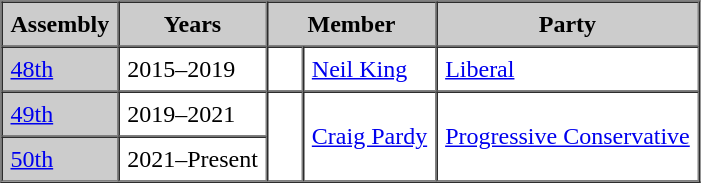<table border=1 cellpadding=5 cellspacing=0>
<tr bgcolor="CCCCCC">
<th>Assembly</th>
<th>Years</th>
<th colspan="2">Member</th>
<th>Party</th>
</tr>
<tr>
<td bgcolor="CCCCCC"><a href='#'>48th</a></td>
<td>2015–2019</td>
<td>   </td>
<td><a href='#'>Neil King</a></td>
<td><a href='#'>Liberal</a></td>
</tr>
<tr>
<td bgcolor="CCCCCC"><a href='#'>49th</a></td>
<td>2019–2021</td>
<td rowspan="2" >   </td>
<td rowspan="2"><a href='#'>Craig Pardy</a></td>
<td rowspan="2"><a href='#'>Progressive Conservative</a></td>
</tr>
<tr>
<td bgcolor="CCCCCC"><a href='#'>50th</a></td>
<td>2021–Present</td>
</tr>
</table>
